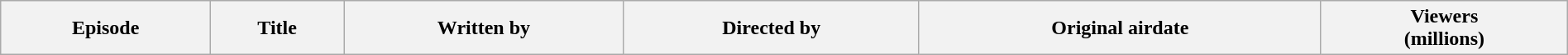<table class="wikitable plainrowheaders" style="width:100%;">
<tr>
<th>Episode</th>
<th>Title</th>
<th>Written by</th>
<th>Directed by</th>
<th>Original airdate</th>
<th>Viewers<br>(millions)<br>


</th>
</tr>
</table>
